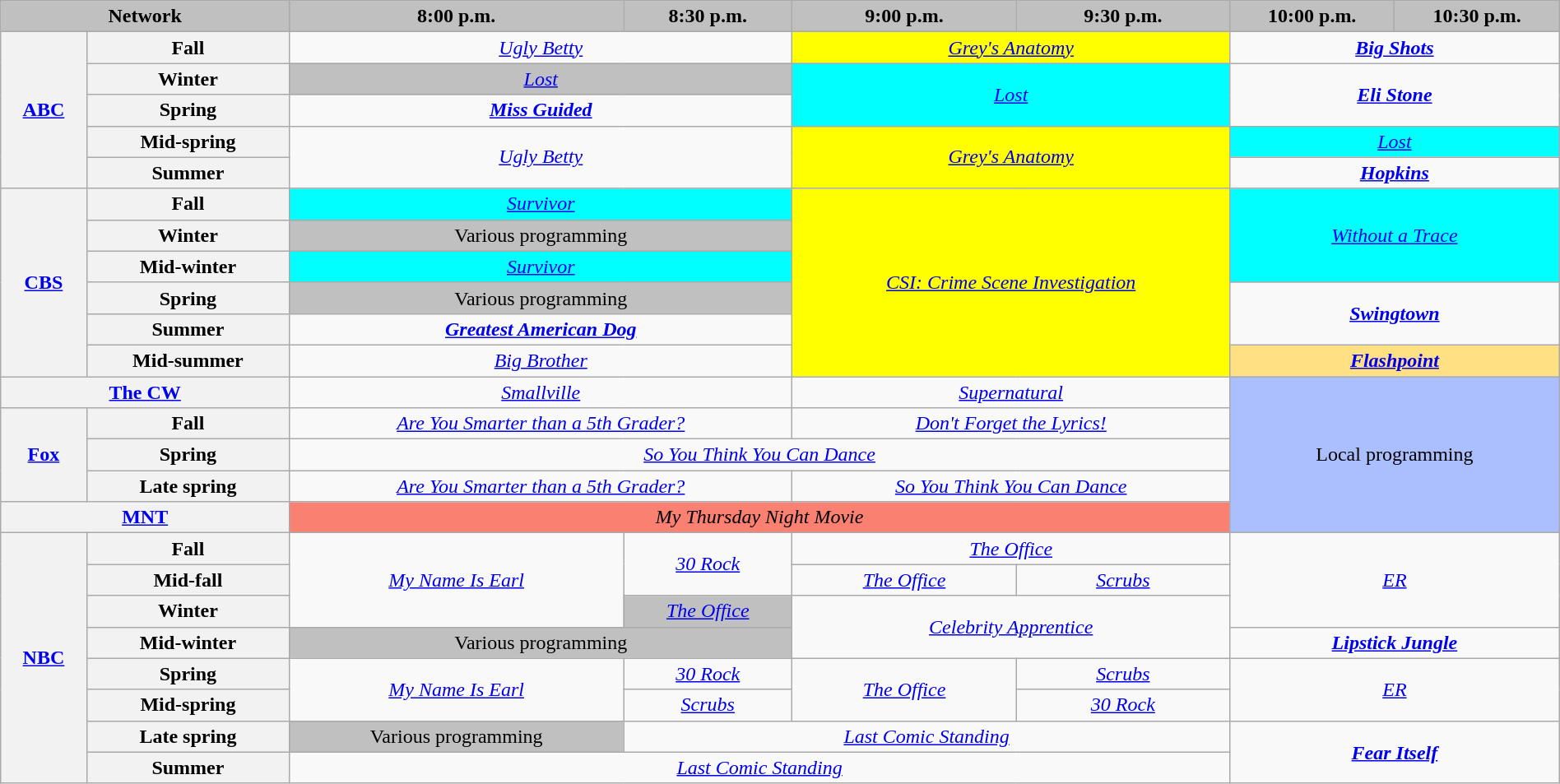<table class="wikitable" style="width:100%;margin-right:0;text-align:center">
<tr>
<th colspan="2" style="background-color:#C0C0C0;text-align:center">Network</th>
<th style="background-color:#C0C0C0;text-align:center">8:00 p.m.</th>
<th style="background-color:#C0C0C0;text-align:center">8:30 p.m.</th>
<th style="background-color:#C0C0C0;text-align:center">9:00 p.m.</th>
<th style="background-color:#C0C0C0;text-align:center">9:30 p.m.</th>
<th style="background-color:#C0C0C0;text-align:center">10:00 p.m.</th>
<th style="background-color:#C0C0C0;text-align:center">10:30 p.m.</th>
</tr>
<tr>
<th rowspan="5"><a href='#'>ABC</a></th>
<th>Fall</th>
<td colspan="2"><em><a href='#'>Ugly Betty</a></em></td>
<td style="background:#FFFF00;" colspan="2"><em><a href='#'>Grey's Anatomy</a></em> </td>
<td colspan="2"><strong><em><a href='#'>Big Shots</a></em></strong></td>
</tr>
<tr>
<th>Winter</th>
<td colspan="2" style="background:#C0C0C0;"><em><a href='#'>Lost</a></em> </td>
<td style="background:#00FFFF;" colspan="2" rowspan="2"><em><a href='#'>Lost</a></em> </td>
<td colspan="2" rowspan="2"><strong><em><a href='#'>Eli Stone</a></em></strong></td>
</tr>
<tr>
<th>Spring</th>
<td colspan="2"><strong><em><a href='#'>Miss Guided</a></em></strong></td>
</tr>
<tr>
<th>Mid-spring</th>
<td colspan="2" rowspan="2"><em><a href='#'>Ugly Betty</a></em></td>
<td style="background:#FFFF00;" colspan="2" rowspan="2"><em><a href='#'>Grey's Anatomy</a></em> </td>
<td style="background:#00FFFF;" colspan="2"><em><a href='#'>Lost</a></em> </td>
</tr>
<tr>
<th>Summer</th>
<td colspan="2"><strong><em><a href='#'>Hopkins</a></em></strong></td>
</tr>
<tr>
<th rowspan="6"><a href='#'>CBS</a></th>
<th>Fall</th>
<td style="background:#00FFFF;" colspan="2"><em><a href='#'>Survivor</a></em> </td>
<td style="background:#FFFF00;" rowspan="6" colspan="2"><em><a href='#'>CSI: Crime Scene Investigation</a></em> </td>
<td style="background:#00FFFF;" rowspan="3" colspan="2"><em><a href='#'>Without a Trace</a></em> </td>
</tr>
<tr>
<th>Winter</th>
<td colspan="2" style="background:#C0C0C0;">Various programming</td>
</tr>
<tr>
<th>Mid-winter</th>
<td style="background:#00FFFF;" colspan="2"><em><a href='#'>Survivor</a></em> </td>
</tr>
<tr>
<th>Spring</th>
<td colspan="2" style="background:#C0C0C0;">Various programming</td>
<td colspan="2" rowspan="2"><strong><em><a href='#'>Swingtown</a></em></strong></td>
</tr>
<tr>
<th>Summer</th>
<td colspan="2"><strong><em><a href='#'>Greatest American Dog</a></em></strong></td>
</tr>
<tr>
<th>Mid-summer</th>
<td colspan="2"><em><a href='#'>Big Brother</a></em></td>
<td colspan="2" style="background:#FFE082;"><strong><em><a href='#'>Flashpoint</a></em></strong></td>
</tr>
<tr>
<th colspan="2"><a href='#'>The CW</a></th>
<td colspan="2"><em><a href='#'>Smallville</a></em></td>
<td colspan="2"><em><a href='#'>Supernatural</a></em></td>
<td style="background:#abbfff;" colspan="2" rowspan="5">Local programming</td>
</tr>
<tr>
<th rowspan="3"><a href='#'>Fox</a></th>
<th>Fall</th>
<td colspan="2"><em><a href='#'>Are You Smarter than a 5th Grader?</a></em></td>
<td colspan="2"><em><a href='#'>Don't Forget the Lyrics!</a></em></td>
</tr>
<tr>
<th>Spring</th>
<td colspan="4"><em><a href='#'>So You Think You Can Dance</a></em></td>
</tr>
<tr>
<th>Late spring</th>
<td colspan="2"><em><a href='#'>Are You Smarter than a 5th Grader?</a></em></td>
<td colspan="2"><em><a href='#'>So You Think You Can Dance</a></em></td>
</tr>
<tr>
<th colspan="2"><a href='#'>MNT</a></th>
<td style="background:#FA8072;" colspan="4"><em>My Thursday Night Movie</em></td>
</tr>
<tr>
<th rowspan="8"><a href='#'>NBC</a></th>
<th>Fall</th>
<td rowspan="3"><em><a href='#'>My Name Is Earl</a></em></td>
<td rowspan="2"><em><a href='#'>30 Rock</a></em></td>
<td colspan="2"><em><a href='#'>The Office</a></em></td>
<td colspan="2" rowspan="3"><em><a href='#'>ER</a></em></td>
</tr>
<tr>
<th>Mid-fall</th>
<td><em><a href='#'>The Office</a></em></td>
<td><em><a href='#'>Scrubs</a></em></td>
</tr>
<tr>
<th>Winter</th>
<td style="background:#C0C0C0;"><em><a href='#'>The Office</a></em> </td>
<td colspan="2" rowspan="2"><em><a href='#'>Celebrity Apprentice</a></em></td>
</tr>
<tr>
<th>Mid-winter</th>
<td colspan="2" style="background:#C0C0C0;">Various programming</td>
<td colspan="2"><strong><em><a href='#'>Lipstick Jungle</a></em></strong></td>
</tr>
<tr>
<th>Spring</th>
<td rowspan="2"><em><a href='#'>My Name Is Earl</a></em></td>
<td><em><a href='#'>30 Rock</a></em></td>
<td rowspan="2"><em><a href='#'>The Office</a></em></td>
<td><em><a href='#'>Scrubs</a></em></td>
<td colspan="2" rowspan="2"><em><a href='#'>ER</a></em></td>
</tr>
<tr>
<th>Mid-spring</th>
<td><em><a href='#'>Scrubs</a></em></td>
<td><em><a href='#'>30 Rock</a></em></td>
</tr>
<tr>
<th>Late spring</th>
<td style="background:#C0C0C0;">Various programming</td>
<td colspan="3"><em><a href='#'>Last Comic Standing</a></em></td>
<td colspan="2" rowspan="2"><strong><em><a href='#'>Fear Itself</a></em></strong></td>
</tr>
<tr>
<th>Summer</th>
<td colspan="4"><em><a href='#'>Last Comic Standing</a></em></td>
</tr>
</table>
